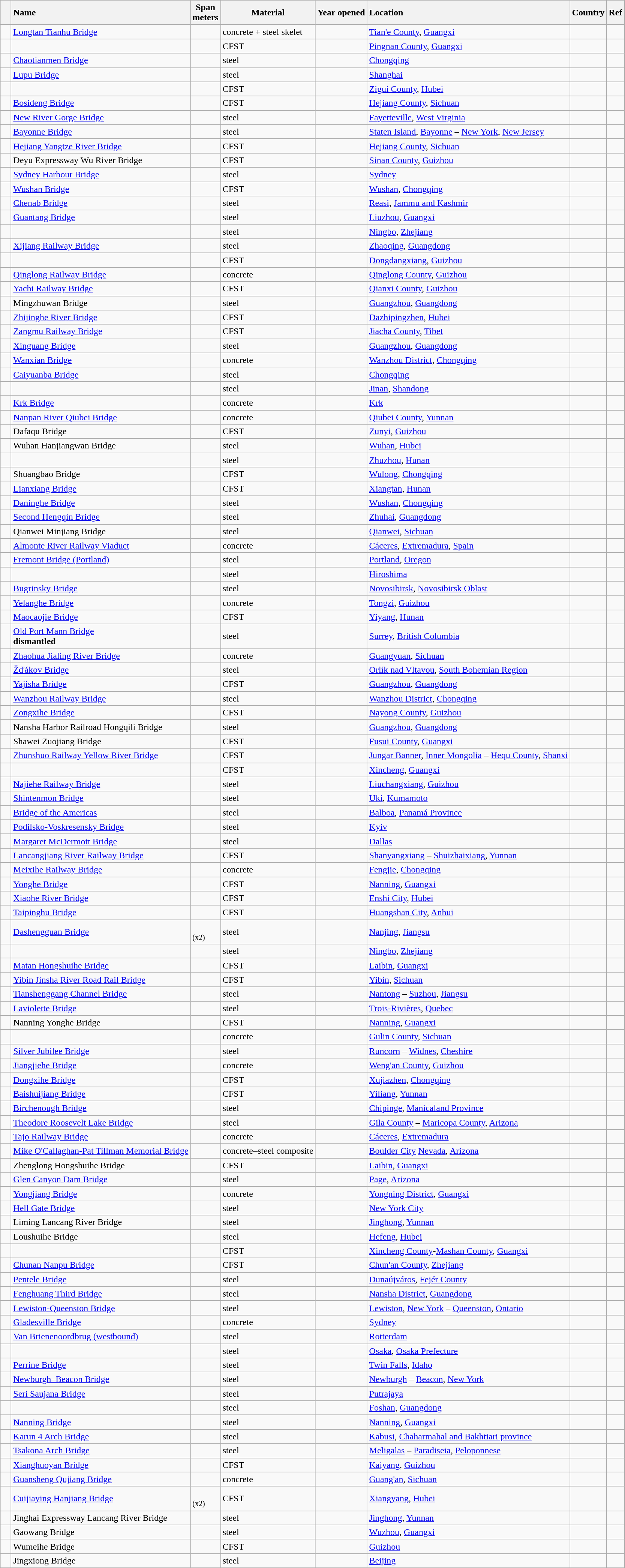<table class="wikitable sortable static-row-numbers">
<tr style="background:#efefef;">
<th style="text-align:left;" class="unsortable">   </th>
<th style="text-align:left;">Name</th>
<th style="text-align:center;">Span<br>meters</th>
<th style="text-align:center;">Material</th>
<th style="text-align:center;">Year opened</th>
<th style="text-align:left;">Location</th>
<th style="text-align:left;">Country</th>
<th style="text-align:left;" class="unsortable">Ref</th>
</tr>
<tr>
<td></td>
<td><a href='#'>Longtan Tianhu Bridge</a></td>
<td></td>
<td>concrete + steel skelet</td>
<td></td>
<td><a href='#'>Tian'e County</a>, <a href='#'>Guangxi</a><br><small></small></td>
<td></td>
<td></td>
</tr>
<tr>
<td></td>
<td></td>
<td></td>
<td>CFST</td>
<td></td>
<td><a href='#'>Pingnan County</a>, <a href='#'>Guangxi</a><br><small></small></td>
<td></td>
<td></td>
</tr>
<tr>
<td></td>
<td><a href='#'>Chaotianmen Bridge</a></td>
<td></td>
<td>steel</td>
<td></td>
<td><a href='#'>Chongqing</a><br><small></small></td>
<td></td>
<td></td>
</tr>
<tr>
<td></td>
<td><a href='#'>Lupu Bridge</a></td>
<td></td>
<td>steel</td>
<td></td>
<td><a href='#'>Shanghai</a><br><small></small></td>
<td></td>
<td></td>
</tr>
<tr>
<td></td>
<td></td>
<td></td>
<td>CFST</td>
<td></td>
<td><a href='#'>Zigui County</a>, <a href='#'>Hubei</a><br><small></small></td>
<td></td>
<td></td>
</tr>
<tr>
<td></td>
<td><a href='#'>Bosideng Bridge</a></td>
<td></td>
<td>CFST</td>
<td></td>
<td><a href='#'>Hejiang County</a>, <a href='#'>Sichuan</a><br><small></small></td>
<td></td>
<td></td>
</tr>
<tr>
<td></td>
<td><a href='#'>New River Gorge Bridge</a></td>
<td></td>
<td>steel</td>
<td></td>
<td><a href='#'>Fayetteville</a>, <a href='#'>West Virginia</a><br><small></small></td>
<td></td>
<td></td>
</tr>
<tr>
<td></td>
<td><a href='#'>Bayonne Bridge</a></td>
<td></td>
<td>steel</td>
<td></td>
<td><a href='#'>Staten Island</a>, <a href='#'>Bayonne</a> – <a href='#'>New York</a>, <a href='#'>New Jersey</a><br><small></small></td>
<td></td>
<td></td>
</tr>
<tr>
<td></td>
<td><a href='#'>Hejiang Yangtze River Bridge</a></td>
<td></td>
<td>CFST</td>
<td></td>
<td><a href='#'>Hejiang County</a>, <a href='#'>Sichuan</a><br><small></small></td>
<td></td>
<td></td>
</tr>
<tr>
<td></td>
<td>Deyu Expressway Wu River Bridge</td>
<td></td>
<td>CFST</td>
<td></td>
<td><a href='#'>Sinan County</a>, <a href='#'>Guizhou</a></td>
<td></td>
<td></td>
</tr>
<tr>
<td></td>
<td><a href='#'>Sydney Harbour Bridge</a></td>
<td></td>
<td>steel</td>
<td></td>
<td><a href='#'>Sydney</a><br><small></small></td>
<td></td>
<td></td>
</tr>
<tr>
<td></td>
<td><a href='#'>Wushan Bridge</a></td>
<td></td>
<td>CFST</td>
<td></td>
<td><a href='#'>Wushan</a>, <a href='#'>Chongqing</a><br><small></small></td>
<td></td>
<td></td>
</tr>
<tr>
<td></td>
<td><a href='#'>Chenab Bridge</a></td>
<td></td>
<td>steel</td>
<td></td>
<td><a href='#'>Reasi</a>, <a href='#'>Jammu and Kashmir</a><br><small></small></td>
<td></td>
<td></td>
</tr>
<tr>
<td></td>
<td><a href='#'>Guantang Bridge</a></td>
<td></td>
<td>steel</td>
<td></td>
<td><a href='#'>Liuzhou</a>, <a href='#'>Guangxi</a><br><small></small></td>
<td></td>
<td></td>
</tr>
<tr>
<td></td>
<td></td>
<td></td>
<td>steel</td>
<td></td>
<td><a href='#'>Ningbo</a>, <a href='#'>Zhejiang</a><br><small></small></td>
<td></td>
<td></td>
</tr>
<tr>
<td></td>
<td><a href='#'>Xijiang Railway Bridge</a></td>
<td></td>
<td>steel</td>
<td></td>
<td><a href='#'>Zhaoqing</a>, <a href='#'>Guangdong</a><br><small></small></td>
<td></td>
<td></td>
</tr>
<tr>
<td></td>
<td></td>
<td></td>
<td>CFST</td>
<td></td>
<td><a href='#'>Dongdangxiang</a>, <a href='#'>Guizhou</a><br><small></small></td>
<td></td>
<td></td>
</tr>
<tr>
<td></td>
<td><a href='#'>Qinglong Railway Bridge</a></td>
<td></td>
<td>concrete</td>
<td></td>
<td><a href='#'>Qinglong County</a>, <a href='#'>Guizhou</a><br><small></small></td>
<td></td>
<td></td>
</tr>
<tr>
<td></td>
<td><a href='#'>Yachi Railway Bridge</a></td>
<td></td>
<td>CFST</td>
<td></td>
<td><a href='#'>Qianxi County</a>, <a href='#'>Guizhou</a><br><small></small></td>
<td></td>
<td></td>
</tr>
<tr>
<td></td>
<td>Mingzhuwan Bridge</td>
<td></td>
<td>steel</td>
<td></td>
<td><a href='#'>Guangzhou</a>, <a href='#'>Guangdong</a><br><small></small></td>
<td></td>
<td></td>
</tr>
<tr>
<td></td>
<td><a href='#'>Zhijinghe River Bridge</a></td>
<td></td>
<td>CFST</td>
<td></td>
<td><a href='#'>Dazhipingzhen</a>, <a href='#'>Hubei</a><br><small></small></td>
<td></td>
<td></td>
</tr>
<tr>
<td></td>
<td><a href='#'>Zangmu Railway Bridge</a></td>
<td></td>
<td>CFST</td>
<td></td>
<td><a href='#'>Jiacha County</a>, <a href='#'>Tibet</a><br><small></small></td>
<td></td>
<td></td>
</tr>
<tr>
<td></td>
<td><a href='#'>Xinguang Bridge</a></td>
<td></td>
<td>steel</td>
<td></td>
<td><a href='#'>Guangzhou</a>, <a href='#'>Guangdong</a><br><small></small></td>
<td></td>
<td></td>
</tr>
<tr>
<td></td>
<td><a href='#'>Wanxian Bridge</a></td>
<td></td>
<td>concrete</td>
<td></td>
<td><a href='#'>Wanzhou District</a>, <a href='#'>Chongqing</a><br><small></small></td>
<td></td>
<td></td>
</tr>
<tr>
<td></td>
<td><a href='#'>Caiyuanba Bridge</a></td>
<td></td>
<td>steel</td>
<td></td>
<td><a href='#'>Chongqing</a><br><small></small></td>
<td></td>
<td></td>
</tr>
<tr>
<td></td>
<td></td>
<td></td>
<td>steel</td>
<td></td>
<td><a href='#'>Jinan</a>, <a href='#'>Shandong</a><br><small></small></td>
<td></td>
<td></td>
</tr>
<tr>
<td></td>
<td><a href='#'>Krk Bridge</a></td>
<td></td>
<td>concrete</td>
<td></td>
<td><a href='#'>Krk</a><br><small></small></td>
<td></td>
<td></td>
</tr>
<tr>
<td></td>
<td><a href='#'>Nanpan River Qiubei Bridge</a></td>
<td></td>
<td>concrete</td>
<td></td>
<td><a href='#'>Qiubei County</a>, <a href='#'>Yunnan</a><br><small></small></td>
<td></td>
<td></td>
</tr>
<tr>
<td></td>
<td>Dafaqu Bridge</td>
<td></td>
<td>CFST</td>
<td></td>
<td><a href='#'>Zunyi</a>, <a href='#'>Guizhou</a></td>
<td></td>
<td></td>
</tr>
<tr>
<td></td>
<td>Wuhan Hanjiangwan Bridge</td>
<td></td>
<td>steel</td>
<td></td>
<td><a href='#'>Wuhan</a>, <a href='#'>Hubei</a><br><small></small></td>
<td></td>
<td></td>
</tr>
<tr>
<td></td>
<td></td>
<td></td>
<td>steel</td>
<td></td>
<td><a href='#'>Zhuzhou</a>, <a href='#'>Hunan</a><br><small></small></td>
<td></td>
<td></td>
</tr>
<tr>
<td></td>
<td>Shuangbao Bridge</td>
<td></td>
<td>CFST</td>
<td></td>
<td><a href='#'>Wulong</a>, <a href='#'>Chongqing</a></td>
<td></td>
<td></td>
</tr>
<tr>
<td></td>
<td><a href='#'>Lianxiang Bridge</a></td>
<td></td>
<td>CFST</td>
<td></td>
<td><a href='#'>Xiangtan</a>, <a href='#'>Hunan</a><br><small></small></td>
<td></td>
<td></td>
</tr>
<tr>
<td></td>
<td><a href='#'>Daninghe Bridge</a></td>
<td></td>
<td>steel</td>
<td></td>
<td><a href='#'>Wushan</a>, <a href='#'>Chongqing</a><br><small></small></td>
<td></td>
<td></td>
</tr>
<tr>
<td></td>
<td><a href='#'>Second Hengqin Bridge</a></td>
<td></td>
<td>steel</td>
<td></td>
<td><a href='#'>Zhuhai</a>, <a href='#'>Guangdong</a><br><small></small></td>
<td></td>
<td></td>
</tr>
<tr>
<td></td>
<td>Qianwei Minjiang Bridge</td>
<td></td>
<td>steel</td>
<td></td>
<td><a href='#'>Qianwei</a>, <a href='#'>Sichuan</a><br><small></small></td>
<td></td>
<td></td>
</tr>
<tr>
<td></td>
<td><a href='#'>Almonte River Railway Viaduct</a></td>
<td></td>
<td>concrete</td>
<td></td>
<td><a href='#'>Cáceres</a>, <a href='#'>Extremadura</a>, <a href='#'>Spain</a><br><small></small></td>
<td></td>
<td></td>
</tr>
<tr>
<td></td>
<td><a href='#'>Fremont Bridge (Portland)</a></td>
<td></td>
<td>steel</td>
<td></td>
<td><a href='#'>Portland</a>, <a href='#'>Oregon</a><br><small></small></td>
<td></td>
<td></td>
</tr>
<tr>
<td></td>
<td></td>
<td></td>
<td>steel</td>
<td></td>
<td><a href='#'>Hiroshima</a><br><small></small></td>
<td></td>
<td></td>
</tr>
<tr>
<td></td>
<td><a href='#'>Bugrinsky Bridge</a></td>
<td></td>
<td>steel</td>
<td></td>
<td><a href='#'>Novosibirsk</a>, <a href='#'>Novosibirsk Oblast</a><br><small></small></td>
<td></td>
<td></td>
</tr>
<tr>
<td></td>
<td><a href='#'>Yelanghe Bridge</a></td>
<td></td>
<td>concrete</td>
<td></td>
<td><a href='#'>Tongzi</a>, <a href='#'>Guizhou</a><br><small></small></td>
<td></td>
<td></td>
</tr>
<tr>
<td></td>
<td><a href='#'>Maocaojie Bridge</a></td>
<td></td>
<td>CFST</td>
<td></td>
<td><a href='#'>Yiyang</a>, <a href='#'>Hunan</a><br><small></small></td>
<td></td>
<td></td>
</tr>
<tr>
<td></td>
<td><a href='#'>Old Port Mann Bridge</a><br><strong>dismantled</strong></td>
<td></td>
<td>steel</td>
<td></td>
<td><a href='#'>Surrey</a>, <a href='#'>British Columbia</a><br><small></small></td>
<td></td>
<td></td>
</tr>
<tr>
<td></td>
<td><a href='#'>Zhaohua Jialing River Bridge</a></td>
<td></td>
<td>concrete</td>
<td></td>
<td><a href='#'>Guangyuan</a>, <a href='#'>Sichuan</a><br><small></small></td>
<td></td>
<td></td>
</tr>
<tr>
<td></td>
<td><a href='#'>Žďákov Bridge</a></td>
<td></td>
<td>steel</td>
<td></td>
<td><a href='#'>Orlík nad Vltavou</a>, <a href='#'>South Bohemian Region</a><br><small></small></td>
<td></td>
<td><br></td>
</tr>
<tr>
<td></td>
<td><a href='#'>Yajisha Bridge</a></td>
<td></td>
<td>CFST</td>
<td></td>
<td><a href='#'>Guangzhou</a>, <a href='#'>Guangdong</a><br><small></small></td>
<td></td>
<td></td>
</tr>
<tr>
<td></td>
<td><a href='#'>Wanzhou Railway Bridge</a></td>
<td></td>
<td>steel</td>
<td></td>
<td><a href='#'>Wanzhou District</a>, <a href='#'>Chongqing</a><br></td>
<td></td>
<td></td>
</tr>
<tr>
<td></td>
<td><a href='#'>Zongxihe Bridge</a></td>
<td></td>
<td>CFST</td>
<td></td>
<td><a href='#'>Nayong County</a>, <a href='#'>Guizhou</a><br><small></small></td>
<td></td>
<td></td>
</tr>
<tr>
<td></td>
<td>Nansha Harbor Railroad Hongqili Bridge</td>
<td></td>
<td>steel</td>
<td></td>
<td><a href='#'>Guangzhou</a>, <a href='#'>Guangdong</a><br><small></small></td>
<td></td>
<td></td>
</tr>
<tr>
<td></td>
<td>Shawei Zuojiang Bridge</td>
<td></td>
<td>CFST</td>
<td></td>
<td><a href='#'>Fusui County</a>, <a href='#'>Guangxi</a><br><small></small></td>
<td></td>
<td></td>
</tr>
<tr>
<td></td>
<td><a href='#'>Zhunshuo Railway Yellow River Bridge</a></td>
<td></td>
<td>CFST</td>
<td></td>
<td><a href='#'>Jungar Banner</a>, <a href='#'>Inner Mongolia</a> – <a href='#'>Hequ County</a>, <a href='#'>Shanxi</a><br><small></small></td>
<td></td>
<td></td>
</tr>
<tr>
<td></td>
<td></td>
<td></td>
<td>CFST</td>
<td></td>
<td><a href='#'>Xincheng</a>, <a href='#'>Guangxi</a></td>
<td></td>
<td></td>
</tr>
<tr>
<td></td>
<td><a href='#'>Najiehe Railway Bridge</a></td>
<td></td>
<td>steel</td>
<td></td>
<td><a href='#'>Liuchangxiang</a>, <a href='#'>Guizhou</a><br><small></small></td>
<td></td>
<td></td>
</tr>
<tr>
<td></td>
<td><a href='#'>Shintenmon Bridge</a></td>
<td></td>
<td>steel</td>
<td></td>
<td><a href='#'>Uki</a>, <a href='#'>Kumamoto</a><br><small></small></td>
<td></td>
<td></td>
</tr>
<tr>
<td></td>
<td><a href='#'>Bridge of the Americas</a></td>
<td></td>
<td>steel</td>
<td></td>
<td><a href='#'>Balboa</a>, <a href='#'>Panamá Province</a><br><small></small></td>
<td></td>
<td></td>
</tr>
<tr>
<td></td>
<td><a href='#'>Podilsko-Voskresensky Bridge</a></td>
<td></td>
<td>steel</td>
<td></td>
<td><a href='#'>Kyiv</a><br><small></small></td>
<td></td>
<td></td>
</tr>
<tr>
<td></td>
<td><a href='#'>Margaret McDermott Bridge</a></td>
<td></td>
<td>steel</td>
<td></td>
<td><a href='#'>Dallas</a><br><small></small></td>
<td></td>
<td></td>
</tr>
<tr>
<td></td>
<td><a href='#'>Lancangjiang River Railway Bridge</a></td>
<td></td>
<td>CFST</td>
<td></td>
<td><a href='#'>Shanyangxiang</a> – <a href='#'>Shuizhaixiang</a>, <a href='#'>Yunnan</a><br><small></small></td>
<td></td>
<td></td>
</tr>
<tr>
<td></td>
<td><a href='#'>Meixihe Railway Bridge</a></td>
<td></td>
<td>concrete</td>
<td></td>
<td><a href='#'>Fengjie</a>, <a href='#'>Chongqing</a></td>
<td></td>
<td></td>
</tr>
<tr>
<td></td>
<td><a href='#'>Yonghe Bridge</a></td>
<td></td>
<td>CFST</td>
<td></td>
<td><a href='#'>Nanning</a>, <a href='#'>Guangxi</a><br><small></small></td>
<td></td>
<td></td>
</tr>
<tr>
<td></td>
<td><a href='#'>Xiaohe River Bridge</a></td>
<td></td>
<td>CFST</td>
<td></td>
<td><a href='#'>Enshi City</a>, <a href='#'>Hubei</a><br><small></small></td>
<td></td>
<td></td>
</tr>
<tr>
<td></td>
<td><a href='#'>Taipinghu Bridge</a></td>
<td></td>
<td>CFST</td>
<td></td>
<td><a href='#'>Huangshan City</a>, <a href='#'>Anhui</a><br></td>
<td></td>
<td></td>
</tr>
<tr>
<td></td>
<td><a href='#'>Dashengguan Bridge</a></td>
<td><br><small>(x2)</small></td>
<td>steel</td>
<td></td>
<td><a href='#'>Nanjing</a>, <a href='#'>Jiangsu</a><br><small></small></td>
<td></td>
<td></td>
</tr>
<tr>
<td></td>
<td></td>
<td></td>
<td>steel</td>
<td></td>
<td><a href='#'>Ningbo</a>, <a href='#'>Zhejiang</a><br><small></small></td>
<td></td>
<td></td>
</tr>
<tr>
<td></td>
<td><a href='#'>Matan Hongshuihe Bridge</a></td>
<td></td>
<td>CFST</td>
<td></td>
<td><a href='#'>Laibin</a>, <a href='#'>Guangxi</a><br><small></small></td>
<td></td>
<td></td>
</tr>
<tr>
<td></td>
<td><a href='#'>Yibin Jinsha River Road Rail Bridge</a></td>
<td></td>
<td>CFST</td>
<td></td>
<td><a href='#'>Yibin</a>, <a href='#'>Sichuan</a><br><small></small></td>
<td></td>
<td></td>
</tr>
<tr>
<td></td>
<td><a href='#'>Tianshenggang Channel Bridge</a></td>
<td></td>
<td>steel</td>
<td></td>
<td><a href='#'>Nantong</a> – <a href='#'>Suzhou</a>, <a href='#'>Jiangsu</a><br><small></small></td>
<td></td>
<td></td>
</tr>
<tr>
<td></td>
<td><a href='#'>Laviolette Bridge</a></td>
<td></td>
<td>steel</td>
<td></td>
<td><a href='#'>Trois-Rivières</a>, <a href='#'>Quebec</a><br><small></small></td>
<td></td>
<td></td>
</tr>
<tr>
<td></td>
<td>Nanning Yonghe Bridge</td>
<td></td>
<td>CFST</td>
<td></td>
<td><a href='#'>Nanning</a>, <a href='#'>Guangxi</a><br><small></small></td>
<td></td>
<td></td>
</tr>
<tr>
<td></td>
<td></td>
<td></td>
<td>concrete</td>
<td></td>
<td><a href='#'>Gulin County</a>, <a href='#'>Sichuan</a></td>
<td></td>
<td></td>
</tr>
<tr>
<td></td>
<td><a href='#'>Silver Jubilee Bridge</a></td>
<td></td>
<td>steel</td>
<td></td>
<td><a href='#'>Runcorn</a> – <a href='#'>Widnes</a>, <a href='#'>Cheshire</a><br><small></small></td>
<td></td>
<td></td>
</tr>
<tr>
<td></td>
<td><a href='#'>Jiangjiehe Bridge</a></td>
<td></td>
<td>concrete</td>
<td></td>
<td><a href='#'>Weng'an County</a>, <a href='#'>Guizhou</a><br><small></small></td>
<td></td>
<td></td>
</tr>
<tr>
<td></td>
<td><a href='#'>Dongxihe Bridge</a></td>
<td></td>
<td>CFST</td>
<td></td>
<td><a href='#'>Xujiazhen</a>, <a href='#'>Chongqing</a><br><small></small></td>
<td></td>
<td></td>
</tr>
<tr>
<td></td>
<td><a href='#'>Baishuijiang Bridge</a></td>
<td></td>
<td>CFST</td>
<td></td>
<td><a href='#'>Yiliang</a>, <a href='#'>Yunnan</a><br><small></small></td>
<td></td>
<td></td>
</tr>
<tr>
<td></td>
<td><a href='#'>Birchenough Bridge</a></td>
<td></td>
<td>steel</td>
<td></td>
<td><a href='#'>Chipinge</a>, <a href='#'>Manicaland Province</a><br><small></small></td>
<td></td>
<td></td>
</tr>
<tr>
<td></td>
<td><a href='#'>Theodore Roosevelt Lake Bridge</a></td>
<td></td>
<td>steel</td>
<td></td>
<td><a href='#'>Gila County</a> – <a href='#'>Maricopa County</a>, <a href='#'>Arizona</a><br><small></small></td>
<td></td>
<td></td>
</tr>
<tr>
<td></td>
<td><a href='#'>Tajo Railway Bridge</a></td>
<td></td>
<td>concrete</td>
<td></td>
<td><a href='#'>Cáceres</a>, <a href='#'>Extremadura</a><br><small></small></td>
<td></td>
<td></td>
</tr>
<tr>
<td></td>
<td><a href='#'>Mike O'Callaghan-Pat Tillman Memorial Bridge</a></td>
<td></td>
<td>concrete–steel composite</td>
<td></td>
<td><a href='#'>Boulder City</a> <a href='#'>Nevada</a>, <a href='#'>Arizona</a><br><small></small></td>
<td></td>
<td></td>
</tr>
<tr>
<td></td>
<td>Zhenglong Hongshuihe Bridge</td>
<td></td>
<td>CFST</td>
<td></td>
<td><a href='#'>Laibin</a>, <a href='#'>Guangxi</a></td>
<td></td>
<td></td>
</tr>
<tr>
<td></td>
<td><a href='#'>Glen Canyon Dam Bridge</a></td>
<td></td>
<td>steel</td>
<td></td>
<td><a href='#'>Page</a>, <a href='#'>Arizona</a><br><small></small></td>
<td></td>
<td></td>
</tr>
<tr>
<td></td>
<td><a href='#'>Yongjiang Bridge</a></td>
<td></td>
<td>concrete</td>
<td></td>
<td><a href='#'>Yongning District</a>, <a href='#'>Guangxi</a><br><small></small></td>
<td></td>
<td></td>
</tr>
<tr>
<td></td>
<td><a href='#'>Hell Gate Bridge</a></td>
<td></td>
<td>steel</td>
<td></td>
<td><a href='#'>New York City</a><br><small></small></td>
<td></td>
<td></td>
</tr>
<tr>
<td></td>
<td>Liming Lancang River Bridge</td>
<td></td>
<td>steel</td>
<td></td>
<td><a href='#'>Jinghong</a>, <a href='#'>Yunnan</a><br><small></small></td>
<td></td>
<td></td>
</tr>
<tr>
<td></td>
<td>Loushuihe Bridge</td>
<td></td>
<td>steel</td>
<td></td>
<td><a href='#'>Hefeng</a>, <a href='#'>Hubei</a></td>
<td></td>
<td></td>
</tr>
<tr>
<td></td>
<td></td>
<td></td>
<td>CFST</td>
<td></td>
<td><a href='#'>Xincheng County</a>-<a href='#'>Mashan County</a>, <a href='#'>Guangxi</a></td>
<td></td>
<td></td>
</tr>
<tr>
<td></td>
<td><a href='#'>Chunan Nanpu Bridge</a></td>
<td></td>
<td>CFST</td>
<td></td>
<td><a href='#'>Chun'an County</a>, <a href='#'>Zhejiang</a><br><small></small></td>
<td></td>
<td></td>
</tr>
<tr>
<td></td>
<td><a href='#'>Pentele Bridge</a></td>
<td></td>
<td>steel</td>
<td></td>
<td><a href='#'>Dunaújváros</a>, <a href='#'>Fejér County</a><br><small></small></td>
<td></td>
<td></td>
</tr>
<tr>
<td></td>
<td><a href='#'>Fenghuang Third Bridge</a></td>
<td></td>
<td>steel</td>
<td></td>
<td><a href='#'>Nansha District</a>, <a href='#'>Guangdong</a><br><small></small></td>
<td></td>
<td></td>
</tr>
<tr>
<td></td>
<td><a href='#'>Lewiston-Queenston Bridge</a></td>
<td></td>
<td>steel</td>
<td></td>
<td><a href='#'>Lewiston</a>, <a href='#'>New York</a> – <a href='#'>Queenston</a>, <a href='#'>Ontario</a><br><small></small></td>
<td><br></td>
<td></td>
</tr>
<tr>
<td></td>
<td><a href='#'>Gladesville Bridge</a></td>
<td></td>
<td>concrete</td>
<td></td>
<td><a href='#'>Sydney</a><br><small></small></td>
<td></td>
<td></td>
</tr>
<tr>
<td></td>
<td><a href='#'>Van Brienenoordbrug (westbound)</a></td>
<td></td>
<td>steel</td>
<td></td>
<td><a href='#'>Rotterdam</a><br><small></small></td>
<td></td>
<td></td>
</tr>
<tr>
<td></td>
<td></td>
<td></td>
<td>steel</td>
<td></td>
<td><a href='#'>Osaka</a>, <a href='#'>Osaka Prefecture</a><br><small></small></td>
<td></td>
<td></td>
</tr>
<tr>
<td></td>
<td><a href='#'>Perrine Bridge</a></td>
<td></td>
<td>steel</td>
<td></td>
<td><a href='#'>Twin Falls</a>, <a href='#'>Idaho</a><br><small></small></td>
<td></td>
<td></td>
</tr>
<tr>
<td></td>
<td><a href='#'>Newburgh–Beacon Bridge</a></td>
<td></td>
<td>steel</td>
<td></td>
<td><a href='#'>Newburgh</a> – <a href='#'>Beacon</a>, <a href='#'>New York</a><br><small></small></td>
<td></td>
<td></td>
</tr>
<tr>
<td></td>
<td><a href='#'>Seri Saujana Bridge</a></td>
<td></td>
<td>steel</td>
<td></td>
<td><a href='#'>Putrajaya</a><br><small></small></td>
<td></td>
<td></td>
</tr>
<tr>
<td></td>
<td></td>
<td></td>
<td>steel</td>
<td></td>
<td><a href='#'>Foshan</a>, <a href='#'>Guangdong</a><br><small></small></td>
<td></td>
<td></td>
</tr>
<tr>
<td></td>
<td><a href='#'>Nanning Bridge</a></td>
<td></td>
<td>steel</td>
<td></td>
<td><a href='#'>Nanning</a>, <a href='#'>Guangxi</a><br><small></small></td>
<td></td>
<td></td>
</tr>
<tr>
<td></td>
<td><a href='#'>Karun 4 Arch Bridge</a></td>
<td></td>
<td>steel</td>
<td></td>
<td><a href='#'>Kabusi</a>, <a href='#'>Chaharmahal and Bakhtiari province</a><br><small></small></td>
<td></td>
<td></td>
</tr>
<tr>
<td></td>
<td><a href='#'>Tsakona Arch Bridge</a></td>
<td></td>
<td>steel</td>
<td></td>
<td><a href='#'>Meligalas</a> – <a href='#'>Paradiseia</a>, <a href='#'>Peloponnese</a><br><small></small></td>
<td></td>
<td></td>
</tr>
<tr>
<td></td>
<td><a href='#'>Xianghuoyan Bridge</a></td>
<td></td>
<td>CFST</td>
<td></td>
<td><a href='#'>Kaiyang</a>, <a href='#'>Guizhou</a><br><small></small></td>
<td></td>
<td></td>
</tr>
<tr>
<td></td>
<td><a href='#'>Guansheng Qujiang Bridge</a></td>
<td></td>
<td>concrete</td>
<td></td>
<td><a href='#'>Guang'an</a>, <a href='#'>Sichuan</a><br><small></small></td>
<td></td>
<td></td>
</tr>
<tr>
<td></td>
<td><a href='#'>Cuijiaying Hanjiang Bridge</a></td>
<td><br><small>(x2)</small></td>
<td>CFST</td>
<td></td>
<td><a href='#'>Xiangyang</a>, <a href='#'>Hubei</a><br><small></small></td>
<td></td>
<td></td>
</tr>
<tr>
<td></td>
<td>Jinghai Expressway Lancang River Bridge</td>
<td></td>
<td>steel</td>
<td></td>
<td><a href='#'>Jinghong</a>, <a href='#'>Yunnan</a><br><small></small></td>
<td></td>
<td></td>
</tr>
<tr>
<td></td>
<td>Gaowang Bridge</td>
<td></td>
<td>steel</td>
<td></td>
<td><a href='#'>Wuzhou</a>, <a href='#'>Guangxi</a><br><small></small></td>
<td></td>
<td></td>
</tr>
<tr>
<td></td>
<td>Wumeihe Bridge</td>
<td></td>
<td>CFST</td>
<td></td>
<td><a href='#'>Guizhou</a></td>
<td></td>
<td></td>
</tr>
<tr>
<td></td>
<td>Jingxiong Bridge</td>
<td></td>
<td>steel</td>
<td></td>
<td><a href='#'>Beijing</a></td>
<td></td>
<td></td>
</tr>
</table>
